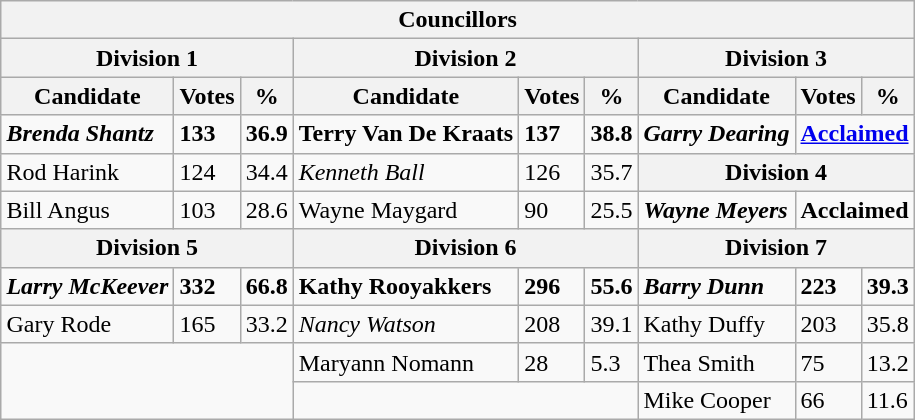<table class="wikitable collapsible collapsed" align="right">
<tr>
<th colspan=9>Councillors</th>
</tr>
<tr>
<th colspan=3>Division 1</th>
<th colspan=3>Division 2</th>
<th colspan=3>Division 3</th>
</tr>
<tr>
<th>Candidate</th>
<th>Votes</th>
<th>%</th>
<th>Candidate</th>
<th>Votes</th>
<th>%</th>
<th>Candidate</th>
<th>Votes</th>
<th>%</th>
</tr>
<tr>
<td><strong><em>Brenda Shantz</em></strong></td>
<td><strong>133</strong></td>
<td><strong>36.9</strong></td>
<td><strong>Terry Van De Kraats</strong></td>
<td><strong>137</strong></td>
<td><strong>38.8</strong></td>
<td><strong><em>Garry Dearing</em></strong></td>
<td colspan=2><strong><a href='#'>Acclaimed</a></strong></td>
</tr>
<tr>
<td>Rod Harink</td>
<td>124</td>
<td>34.4</td>
<td><em>Kenneth Ball</em></td>
<td>126</td>
<td>35.7</td>
<th colspan=3>Division 4</th>
</tr>
<tr>
<td>Bill Angus</td>
<td>103</td>
<td>28.6</td>
<td>Wayne Maygard</td>
<td>90</td>
<td>25.5</td>
<td><strong><em>Wayne Meyers</em></strong></td>
<td colspan=2><strong>Acclaimed</strong></td>
</tr>
<tr>
<th colspan=3>Division 5</th>
<th colspan=3>Division 6</th>
<th colspan=3>Division 7</th>
</tr>
<tr>
<td><strong><em>Larry McKeever</em></strong></td>
<td><strong>332</strong></td>
<td><strong>66.8</strong></td>
<td><strong>Kathy Rooyakkers</strong></td>
<td><strong>296</strong></td>
<td><strong>55.6</strong></td>
<td><strong><em>Barry Dunn</em></strong></td>
<td><strong>223</strong></td>
<td><strong>39.3</strong></td>
</tr>
<tr>
<td>Gary Rode</td>
<td>165</td>
<td>33.2</td>
<td><em>Nancy Watson</em></td>
<td>208</td>
<td>39.1</td>
<td>Kathy Duffy</td>
<td>203</td>
<td>35.8</td>
</tr>
<tr>
<td colspan=3 rowspan=2></td>
<td>Maryann Nomann</td>
<td>28</td>
<td>5.3</td>
<td>Thea Smith</td>
<td>75</td>
<td>13.2</td>
</tr>
<tr>
<td colspan=3></td>
<td>Mike Cooper</td>
<td>66</td>
<td>11.6</td>
</tr>
</table>
